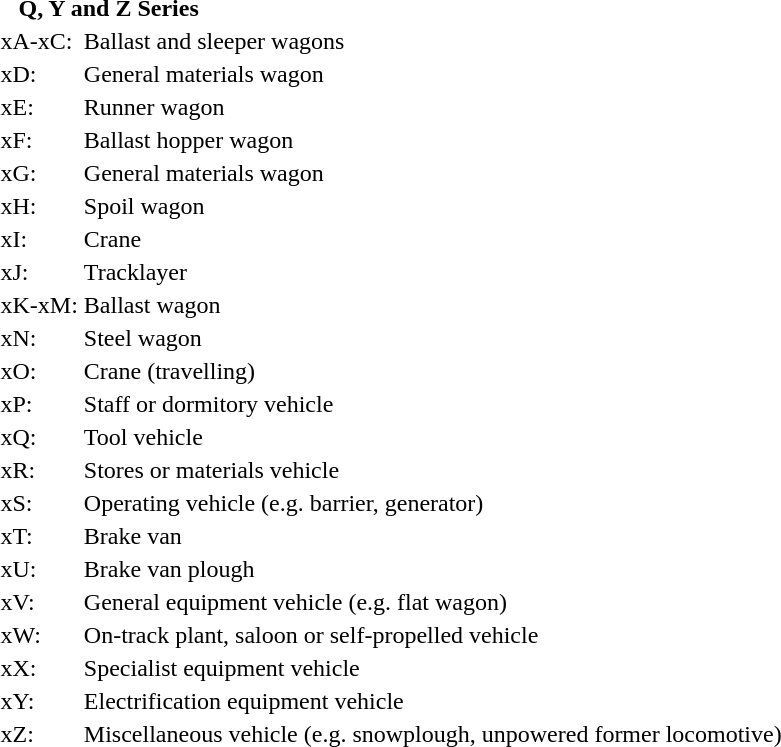<table>
<tr>
<th colspan=2 align=left>   <strong>Q, Y and Z Series</strong></th>
</tr>
<tr>
<td>xA-xC:</td>
<td>Ballast and sleeper wagons</td>
</tr>
<tr>
<td>xD:</td>
<td>General materials wagon</td>
</tr>
<tr>
<td>xE:</td>
<td>Runner wagon</td>
</tr>
<tr>
<td>xF:</td>
<td>Ballast hopper wagon</td>
</tr>
<tr>
<td>xG:</td>
<td>General materials wagon</td>
</tr>
<tr>
<td>xH:</td>
<td>Spoil wagon</td>
</tr>
<tr>
<td>xI:</td>
<td>Crane</td>
</tr>
<tr>
<td>xJ:</td>
<td>Tracklayer</td>
</tr>
<tr>
<td>xK-xM:</td>
<td>Ballast wagon</td>
</tr>
<tr>
<td>xN:</td>
<td>Steel wagon</td>
</tr>
<tr>
<td>xO:</td>
<td>Crane (travelling)</td>
</tr>
<tr>
<td>xP:</td>
<td>Staff or dormitory vehicle</td>
</tr>
<tr>
<td>xQ:</td>
<td>Tool vehicle</td>
</tr>
<tr>
<td>xR:</td>
<td>Stores or materials vehicle</td>
</tr>
<tr>
<td>xS:</td>
<td>Operating vehicle (e.g. barrier, generator)</td>
</tr>
<tr>
<td>xT:</td>
<td>Brake van</td>
</tr>
<tr>
<td>xU:</td>
<td>Brake van plough</td>
</tr>
<tr>
<td>xV:</td>
<td>General equipment vehicle (e.g. flat wagon)</td>
</tr>
<tr>
<td>xW:</td>
<td>On-track plant, saloon or self-propelled vehicle</td>
</tr>
<tr>
<td>xX:</td>
<td>Specialist equipment vehicle</td>
</tr>
<tr>
<td>xY:</td>
<td>Electrification equipment vehicle</td>
</tr>
<tr>
<td>xZ:</td>
<td>Miscellaneous vehicle (e.g. snowplough, unpowered former locomotive)</td>
</tr>
</table>
